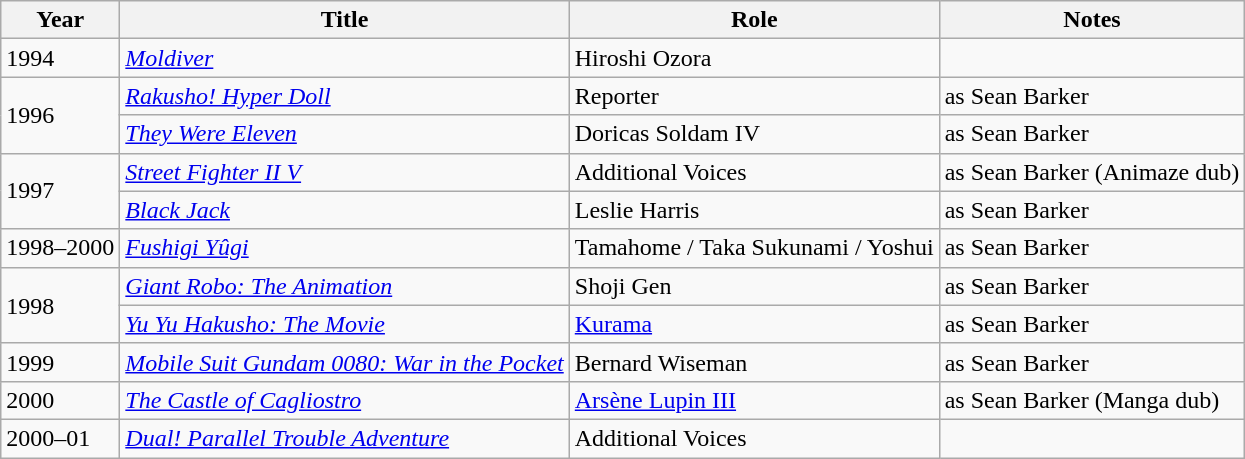<table class="wikitable sortable">
<tr>
<th>Year</th>
<th>Title</th>
<th>Role</th>
<th class="unsortable">Notes</th>
</tr>
<tr>
<td>1994</td>
<td><em><a href='#'>Moldiver</a></em></td>
<td>Hiroshi Ozora</td>
<td></td>
</tr>
<tr>
<td rowspan="2">1996</td>
<td><em><a href='#'>Rakusho! Hyper Doll</a></em></td>
<td>Reporter</td>
<td>as Sean Barker</td>
</tr>
<tr>
<td><em><a href='#'>They Were Eleven</a></em></td>
<td>Doricas Soldam IV</td>
<td>as Sean Barker</td>
</tr>
<tr>
<td rowspan="2">1997</td>
<td><em><a href='#'>Street Fighter II V</a></em></td>
<td>Additional Voices</td>
<td>as Sean Barker (Animaze dub)</td>
</tr>
<tr>
<td><em><a href='#'>Black Jack</a></em></td>
<td>Leslie Harris</td>
<td>as Sean Barker</td>
</tr>
<tr>
<td>1998–2000</td>
<td><em><a href='#'>Fushigi Yûgi</a></em></td>
<td>Tamahome / Taka Sukunami / Yoshui</td>
<td>as Sean Barker</td>
</tr>
<tr>
<td rowspan="2">1998</td>
<td><em><a href='#'>Giant Robo: The Animation</a></em></td>
<td>Shoji Gen</td>
<td>as Sean Barker</td>
</tr>
<tr>
<td><em><a href='#'>Yu Yu Hakusho: The Movie</a></em></td>
<td><a href='#'>Kurama</a></td>
<td>as Sean Barker</td>
</tr>
<tr>
<td>1999</td>
<td><em><a href='#'>Mobile Suit Gundam 0080: War in the Pocket</a></em></td>
<td>Bernard Wiseman</td>
<td>as Sean Barker</td>
</tr>
<tr>
<td>2000</td>
<td data-sort-value="Castle of Cagliostro, The"><em><a href='#'>The Castle of Cagliostro</a></em></td>
<td><a href='#'>Arsène Lupin III</a></td>
<td>as Sean Barker (Manga dub)</td>
</tr>
<tr>
<td>2000–01</td>
<td><em><a href='#'>Dual! Parallel Trouble Adventure</a></em></td>
<td>Additional Voices</td>
<td></td>
</tr>
</table>
